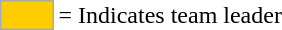<table>
<tr>
<td style="background-color:#FFCC00; border:1px solid #aaaaaa; width:2em;"></td>
<td>= Indicates team leader</td>
</tr>
</table>
